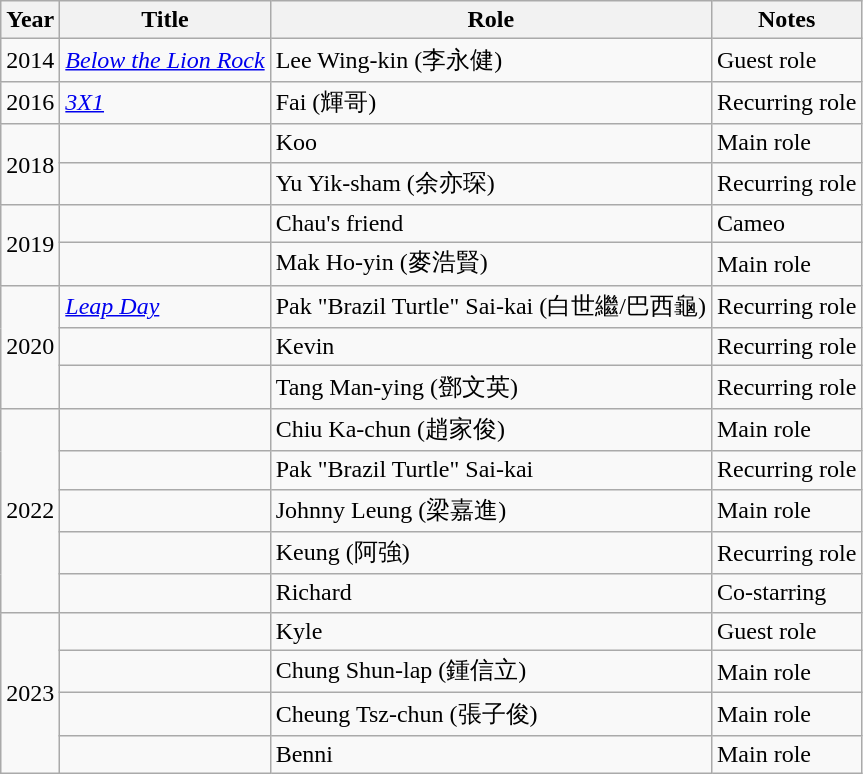<table class="wikitable">
<tr>
<th>Year</th>
<th>Title</th>
<th>Role</th>
<th>Notes</th>
</tr>
<tr>
<td>2014</td>
<td><em><a href='#'>Below the Lion Rock</a></em></td>
<td>Lee Wing-kin (李永健)</td>
<td>Guest role</td>
</tr>
<tr>
<td>2016</td>
<td><em><a href='#'>3X1</a></em></td>
<td>Fai (輝哥)</td>
<td>Recurring role</td>
</tr>
<tr>
<td rowspan="2">2018</td>
<td><em></em></td>
<td>Koo</td>
<td>Main role</td>
</tr>
<tr>
<td><em></em></td>
<td>Yu Yik-sham (余亦琛)</td>
<td>Recurring role</td>
</tr>
<tr>
<td rowspan="2">2019</td>
<td><em></em></td>
<td>Chau's friend</td>
<td>Cameo</td>
</tr>
<tr>
<td><em></em></td>
<td>Mak Ho-yin (麥浩賢)</td>
<td>Main role</td>
</tr>
<tr>
<td rowspan="3">2020</td>
<td><em><a href='#'>Leap Day</a></em></td>
<td>Pak "Brazil Turtle" Sai-kai (白世繼/巴西龜)</td>
<td>Recurring role</td>
</tr>
<tr>
<td><em></em></td>
<td>Kevin</td>
<td>Recurring role</td>
</tr>
<tr>
<td><em></em></td>
<td>Tang Man-ying (鄧文英)</td>
<td>Recurring role</td>
</tr>
<tr>
<td rowspan="5">2022</td>
<td><em></em></td>
<td>Chiu Ka-chun (趙家俊)</td>
<td>Main role</td>
</tr>
<tr>
<td><em></em></td>
<td>Pak "Brazil Turtle" Sai-kai</td>
<td>Recurring role</td>
</tr>
<tr>
<td><em></em></td>
<td>Johnny Leung (梁嘉進)</td>
<td>Main role</td>
</tr>
<tr>
<td><em></em></td>
<td>Keung (阿強)</td>
<td>Recurring role</td>
</tr>
<tr>
<td><em></em></td>
<td>Richard</td>
<td>Co-starring</td>
</tr>
<tr>
<td rowspan="4">2023</td>
<td><em></em></td>
<td>Kyle</td>
<td>Guest role</td>
</tr>
<tr>
<td><em></em></td>
<td>Chung Shun-lap (鍾信立)</td>
<td>Main role</td>
</tr>
<tr>
<td><em></em></td>
<td>Cheung Tsz-chun (張子俊)</td>
<td>Main role</td>
</tr>
<tr>
<td><em></em></td>
<td>Benni</td>
<td>Main role</td>
</tr>
</table>
